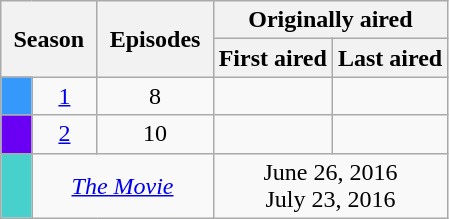<table class="wikitable" style="text-align: center;">
<tr>
<th style="padding: 0 8px;" colspan="2" rowspan="2">Season</th>
<th style="padding: 0 8px;" rowspan="2">Episodes</th>
<th colspan="2">Originally aired</th>
</tr>
<tr>
<th>First aired</th>
<th>Last aired</th>
</tr>
<tr>
<td style="background: #3598FB;"></td>
<td><a href='#'>1</a></td>
<td>8</td>
<td style="padding: 0 8px;"></td>
<td style="padding: 0 8px;"></td>
</tr>
<tr>
<td style="background: #6900F3;"></td>
<td><a href='#'>2</a></td>
<td>10</td>
<td></td>
<td></td>
</tr>
<tr>
<td style="background: #48D1CC;"></td>
<td colspan="2"><a href='#'><em>The Movie</em></a></td>
<td colspan="2">June 26, 2016 <br>July 23, 2016 </td>
</tr>
</table>
